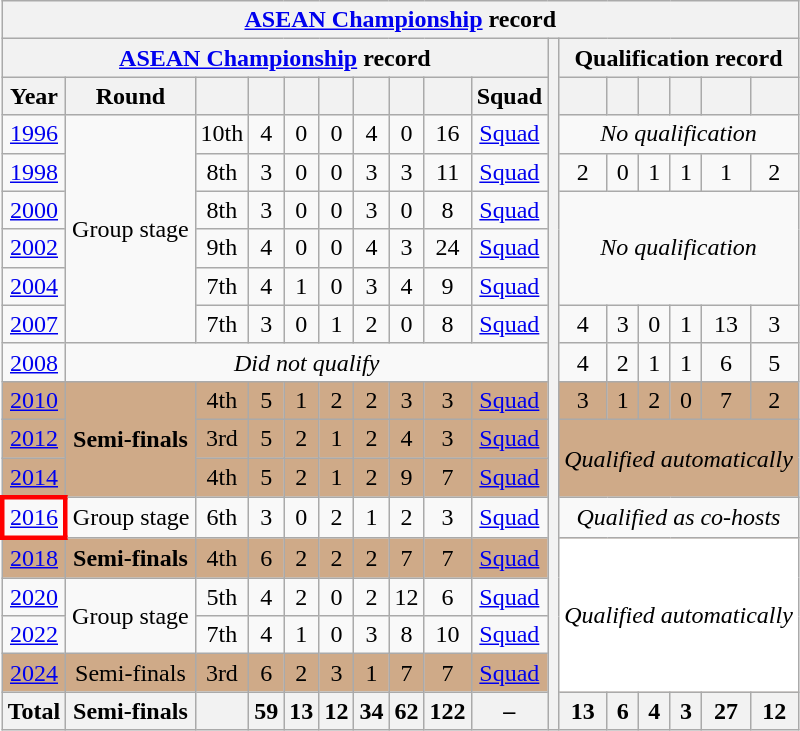<table class="wikitable collapsible collapsed" style="text-align: center; font-size:100%;">
<tr>
<th colspan=17 "><a href='#'>ASEAN Championship</a> record</th>
</tr>
<tr>
<th colspan=10 "><a href='#'>ASEAN Championship</a> record</th>
<th rowspan=18></th>
<th colspan=7 ">Qualification record</th>
</tr>
<tr>
<th>Year</th>
<th>Round</th>
<th></th>
<th></th>
<th></th>
<th></th>
<th></th>
<th></th>
<th></th>
<th>Squad</th>
<th></th>
<th></th>
<th></th>
<th></th>
<th></th>
<th></th>
</tr>
<tr>
<td> <a href='#'>1996</a></td>
<td rowspan=6>Group stage</td>
<td>10th</td>
<td>4</td>
<td>0</td>
<td>0</td>
<td>4</td>
<td>0</td>
<td>16</td>
<td><a href='#'>Squad</a></td>
<td colspan=6><em>No qualification</em></td>
</tr>
<tr>
<td> <a href='#'>1998</a></td>
<td>8th</td>
<td>3</td>
<td>0</td>
<td>0</td>
<td>3</td>
<td>3</td>
<td>11</td>
<td><a href='#'>Squad</a></td>
<td>2</td>
<td>0</td>
<td>1</td>
<td>1</td>
<td>1</td>
<td>2</td>
</tr>
<tr>
<td> <a href='#'>2000</a></td>
<td>8th</td>
<td>3</td>
<td>0</td>
<td>0</td>
<td>3</td>
<td>0</td>
<td>8</td>
<td><a href='#'>Squad</a></td>
<td colspan=7 rowspan=3><em>No qualification</em></td>
</tr>
<tr>
<td>  <a href='#'>2002</a></td>
<td>9th</td>
<td>4</td>
<td>0</td>
<td>0</td>
<td>4</td>
<td>3</td>
<td>24</td>
<td><a href='#'>Squad</a></td>
</tr>
<tr>
<td>  <a href='#'>2004</a></td>
<td>7th</td>
<td>4</td>
<td>1</td>
<td>0</td>
<td>3</td>
<td>4</td>
<td>9</td>
<td><a href='#'>Squad</a></td>
</tr>
<tr>
<td>  <a href='#'>2007</a></td>
<td>7th</td>
<td>3</td>
<td>0</td>
<td>1</td>
<td>2</td>
<td>0</td>
<td>8</td>
<td><a href='#'>Squad</a></td>
<td>4</td>
<td>3</td>
<td>0</td>
<td>1</td>
<td>13</td>
<td>3</td>
</tr>
<tr>
<td>  <a href='#'>2008</a></td>
<td colspan=9><em>Did not qualify</em></td>
<td>4</td>
<td>2</td>
<td>1</td>
<td>1</td>
<td>6</td>
<td>5</td>
</tr>
<tr style="background:#cfaa88;">
<td>  <a href='#'>2010</a></td>
<td rowspan=3><strong>Semi-finals</strong></td>
<td>4th</td>
<td>5</td>
<td>1</td>
<td>2</td>
<td>2</td>
<td>3</td>
<td>3</td>
<td><a href='#'>Squad</a></td>
<td>3</td>
<td>1</td>
<td>2</td>
<td>0</td>
<td>7</td>
<td>2</td>
</tr>
<tr style="background:#cfaa88;">
<td>  <a href='#'>2012</a></td>
<td>3rd</td>
<td>5</td>
<td>2</td>
<td>1</td>
<td>2</td>
<td>4</td>
<td>3</td>
<td><a href='#'>Squad</a></td>
<td colspan=6 rowspan=2><em>Qualified automatically</em></td>
</tr>
<tr style="background:#cfaa88;">
<td>  <a href='#'>2014</a></td>
<td>4th</td>
<td>5</td>
<td>2</td>
<td>1</td>
<td>2</td>
<td>9</td>
<td>7</td>
<td><a href='#'>Squad</a></td>
</tr>
<tr>
<td style="border: 3px solid red">  <a href='#'>2016</a></td>
<td>Group stage</td>
<td>6th</td>
<td>3</td>
<td>0</td>
<td>2</td>
<td>1</td>
<td>2</td>
<td>3</td>
<td><a href='#'>Squad</a></td>
<td colspan=6><em>Qualified as co-hosts</em></td>
</tr>
<tr style="background:#cfaa88;">
<td> <a href='#'>2018</a></td>
<td><strong>Semi-finals</strong></td>
<td>4th</td>
<td>6</td>
<td>2</td>
<td>2</td>
<td>2</td>
<td>7</td>
<td>7</td>
<td><a href='#'>Squad</a></td>
<td colspan="6" rowspan="4" style="background:#FFFFFF;"><em>Qualified automatically</em></td>
</tr>
<tr>
<td> <a href='#'>2020</a></td>
<td rowspan=2>Group stage</td>
<td>5th</td>
<td>4</td>
<td>2</td>
<td>0</td>
<td>2</td>
<td>12</td>
<td>6</td>
<td><a href='#'>Squad</a></td>
</tr>
<tr>
<td> <a href='#'>2022</a></td>
<td>7th</td>
<td>4</td>
<td>1</td>
<td>0</td>
<td>3</td>
<td>8</td>
<td>10</td>
<td><a href='#'>Squad</a></td>
</tr>
<tr style="background:#cfaa88;">
<td> <a href='#'>2024</a></td>
<td>Semi-finals</td>
<td>3rd</td>
<td>6</td>
<td>2</td>
<td>3</td>
<td>1</td>
<td>7</td>
<td>7</td>
<td><a href='#'>Squad</a></td>
</tr>
<tr>
<th><strong>Total</strong></th>
<th><strong>Semi-finals</strong></th>
<th></th>
<th>59</th>
<th>13</th>
<th>12</th>
<th>34</th>
<th>62</th>
<th>122</th>
<th>–</th>
<th>13</th>
<th>6</th>
<th>4</th>
<th>3</th>
<th>27</th>
<th>12</th>
</tr>
</table>
